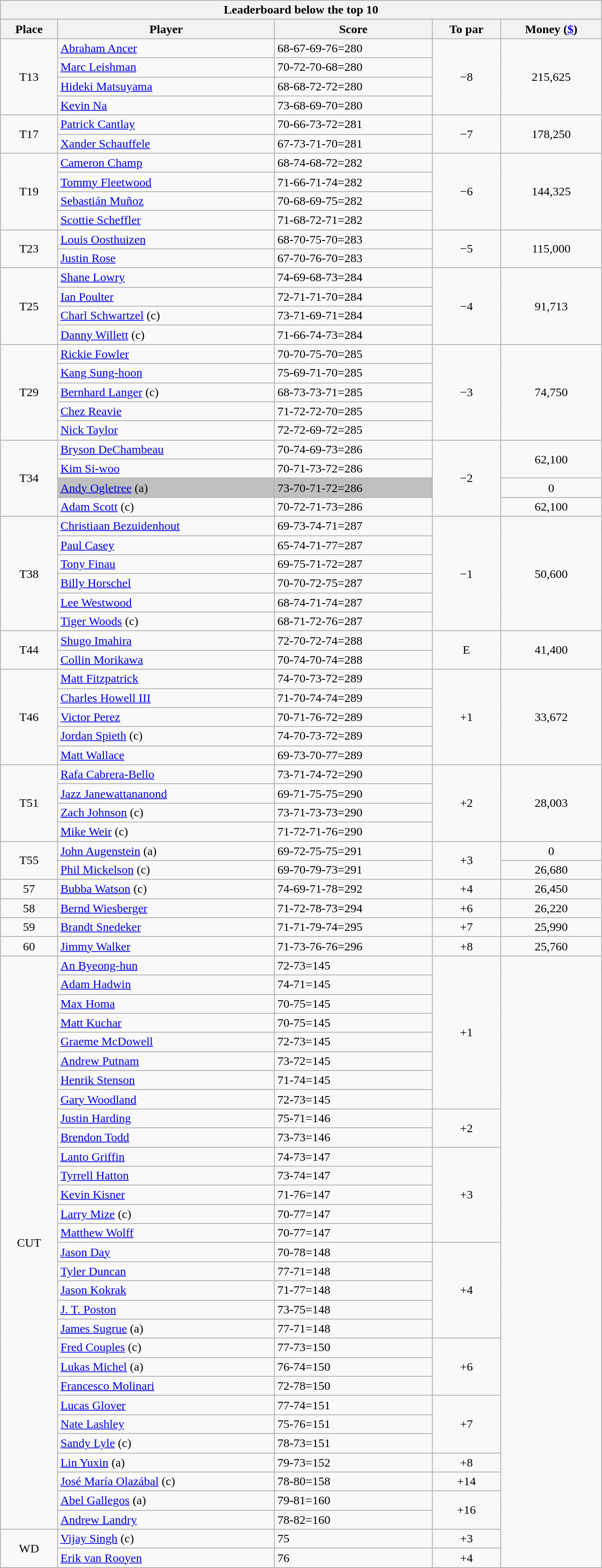<table class="collapsible collapsed wikitable" style="width:50em;margin-top:-1px;">
<tr>
<th scope="col" colspan="6">Leaderboard below the top 10</th>
</tr>
<tr>
<th>Place</th>
<th>Player</th>
<th>Score</th>
<th>To par</th>
<th>Money (<a href='#'>$</a>)</th>
</tr>
<tr>
<td rowspan=4 align=center>T13</td>
<td> <a href='#'>Abraham Ancer</a></td>
<td>68-67-69-76=280</td>
<td rowspan=4 align=center>−8</td>
<td rowspan=4 align=center>215,625</td>
</tr>
<tr>
<td> <a href='#'>Marc Leishman</a></td>
<td>70-72-70-68=280</td>
</tr>
<tr>
<td> <a href='#'>Hideki Matsuyama</a></td>
<td>68-68-72-72=280</td>
</tr>
<tr>
<td> <a href='#'>Kevin Na</a></td>
<td>73-68-69-70=280</td>
</tr>
<tr>
<td rowspan=2 align=center>T17</td>
<td> <a href='#'>Patrick Cantlay</a></td>
<td>70-66-73-72=281</td>
<td rowspan=2 align=center>−7</td>
<td rowspan=2 align=center>178,250</td>
</tr>
<tr>
<td> <a href='#'>Xander Schauffele</a></td>
<td>67-73-71-70=281</td>
</tr>
<tr>
<td rowspan=4 align=center>T19</td>
<td> <a href='#'>Cameron Champ</a></td>
<td>68-74-68-72=282</td>
<td rowspan=4 align=center>−6</td>
<td rowspan=4 align=center>144,325</td>
</tr>
<tr>
<td> <a href='#'>Tommy Fleetwood</a></td>
<td>71-66-71-74=282</td>
</tr>
<tr>
<td> <a href='#'>Sebastián Muñoz</a></td>
<td>70-68-69-75=282</td>
</tr>
<tr>
<td> <a href='#'>Scottie Scheffler</a></td>
<td>71-68-72-71=282</td>
</tr>
<tr>
<td rowspan=2 align=center>T23</td>
<td> <a href='#'>Louis Oosthuizen</a></td>
<td>68-70-75-70=283</td>
<td rowspan=2 align=center>−5</td>
<td rowspan=2 align=center>115,000</td>
</tr>
<tr>
<td> <a href='#'>Justin Rose</a></td>
<td>67-70-76-70=283</td>
</tr>
<tr>
<td rowspan=4 align=center>T25</td>
<td> <a href='#'>Shane Lowry</a></td>
<td>74-69-68-73=284</td>
<td rowspan=4 align=center>−4</td>
<td rowspan=4 align=center>91,713</td>
</tr>
<tr>
<td> <a href='#'>Ian Poulter</a></td>
<td>72-71-71-70=284</td>
</tr>
<tr>
<td> <a href='#'>Charl Schwartzel</a> (c)</td>
<td>73-71-69-71=284</td>
</tr>
<tr>
<td> <a href='#'>Danny Willett</a> (c)</td>
<td>71-66-74-73=284</td>
</tr>
<tr>
<td rowspan=5 align=center>T29</td>
<td> <a href='#'>Rickie Fowler</a></td>
<td>70-70-75-70=285</td>
<td rowspan=5 align=center>−3</td>
<td rowspan=5 align=center>74,750</td>
</tr>
<tr>
<td> <a href='#'>Kang Sung-hoon</a></td>
<td>75-69-71-70=285</td>
</tr>
<tr>
<td> <a href='#'>Bernhard Langer</a> (c)</td>
<td>68-73-73-71=285</td>
</tr>
<tr>
<td> <a href='#'>Chez Reavie</a></td>
<td>71-72-72-70=285</td>
</tr>
<tr>
<td> <a href='#'>Nick Taylor</a></td>
<td>72-72-69-72=285</td>
</tr>
<tr>
<td rowspan=4 align=center>T34</td>
<td> <a href='#'>Bryson DeChambeau</a></td>
<td>70-74-69-73=286</td>
<td rowspan=4 align=center>−2</td>
<td rowspan=2 align=center>62,100</td>
</tr>
<tr>
<td> <a href='#'>Kim Si-woo</a></td>
<td>70-71-73-72=286</td>
</tr>
<tr>
<td style="background:silver"> <a href='#'>Andy Ogletree</a> (a)</td>
<td style="background:silver">73-70-71-72=286</td>
<td align=center>0</td>
</tr>
<tr>
<td> <a href='#'>Adam Scott</a> (c)</td>
<td>70-72-71-73=286</td>
<td align=center>62,100</td>
</tr>
<tr>
<td rowspan=6 align=center>T38</td>
<td> <a href='#'>Christiaan Bezuidenhout</a></td>
<td>69-73-74-71=287</td>
<td rowspan=6 align=center>−1</td>
<td rowspan=6 align=center>50,600</td>
</tr>
<tr>
<td> <a href='#'>Paul Casey</a></td>
<td>65-74-71-77=287</td>
</tr>
<tr>
<td> <a href='#'>Tony Finau</a></td>
<td>69-75-71-72=287</td>
</tr>
<tr>
<td> <a href='#'>Billy Horschel</a></td>
<td>70-70-72-75=287</td>
</tr>
<tr>
<td> <a href='#'>Lee Westwood</a></td>
<td>68-74-71-74=287</td>
</tr>
<tr>
<td> <a href='#'>Tiger Woods</a> (c)</td>
<td>68-71-72-76=287</td>
</tr>
<tr>
<td rowspan=2 align=center>T44</td>
<td> <a href='#'>Shugo Imahira</a></td>
<td>72-70-72-74=288</td>
<td rowspan=2 align=center>E</td>
<td rowspan=2 align=center>41,400</td>
</tr>
<tr>
<td> <a href='#'>Collin Morikawa</a></td>
<td>70-74-70-74=288</td>
</tr>
<tr>
<td rowspan=5 align=center>T46</td>
<td> <a href='#'>Matt Fitzpatrick</a></td>
<td>74-70-73-72=289</td>
<td rowspan=5 align=center>+1</td>
<td rowspan=5 align=center>33,672</td>
</tr>
<tr>
<td> <a href='#'>Charles Howell III</a></td>
<td>71-70-74-74=289</td>
</tr>
<tr>
<td> <a href='#'>Victor Perez</a></td>
<td>70-71-76-72=289</td>
</tr>
<tr>
<td> <a href='#'>Jordan Spieth</a> (c)</td>
<td>74-70-73-72=289</td>
</tr>
<tr>
<td> <a href='#'>Matt Wallace</a></td>
<td>69-73-70-77=289</td>
</tr>
<tr>
<td rowspan=4 align=center>T51</td>
<td> <a href='#'>Rafa Cabrera-Bello</a></td>
<td>73-71-74-72=290</td>
<td rowspan=4 align=center>+2</td>
<td rowspan=4 align=center>28,003</td>
</tr>
<tr>
<td> <a href='#'>Jazz Janewattananond</a></td>
<td>69-71-75-75=290</td>
</tr>
<tr>
<td> <a href='#'>Zach Johnson</a> (c)</td>
<td>73-71-73-73=290</td>
</tr>
<tr>
<td> <a href='#'>Mike Weir</a> (c)</td>
<td>71-72-71-76=290</td>
</tr>
<tr>
<td rowspan=2 align=center>T55</td>
<td> <a href='#'>John Augenstein</a> (a)</td>
<td>69-72-75-75=291</td>
<td rowspan=2 align=center>+3</td>
<td align=center>0</td>
</tr>
<tr>
<td> <a href='#'>Phil Mickelson</a> (c)</td>
<td>69-70-79-73=291</td>
<td align=center>26,680</td>
</tr>
<tr>
<td align=center>57</td>
<td> <a href='#'>Bubba Watson</a> (c)</td>
<td>74-69-71-78=292</td>
<td align=center>+4</td>
<td align=center>26,450</td>
</tr>
<tr>
<td align=center>58</td>
<td> <a href='#'>Bernd Wiesberger</a></td>
<td>71-72-78-73=294</td>
<td align=center>+6</td>
<td align=center>26,220</td>
</tr>
<tr>
<td align=center>59</td>
<td> <a href='#'>Brandt Snedeker</a></td>
<td>71-71-79-74=295</td>
<td align=center>+7</td>
<td align=center>25,990</td>
</tr>
<tr>
<td align=center>60</td>
<td> <a href='#'>Jimmy Walker</a></td>
<td>71-73-76-76=296</td>
<td align=center>+8</td>
<td align=center>25,760</td>
</tr>
<tr>
<td rowspan=30 align=center>CUT</td>
<td> <a href='#'>An Byeong-hun</a></td>
<td>72-73=145</td>
<td rowspan=8 align=center>+1</td>
<td rowspan=32 align=center></td>
</tr>
<tr>
<td> <a href='#'>Adam Hadwin</a></td>
<td>74-71=145</td>
</tr>
<tr>
<td> <a href='#'>Max Homa</a></td>
<td>70-75=145</td>
</tr>
<tr>
<td> <a href='#'>Matt Kuchar</a></td>
<td>70-75=145</td>
</tr>
<tr>
<td> <a href='#'>Graeme McDowell</a></td>
<td>72-73=145</td>
</tr>
<tr>
<td> <a href='#'>Andrew Putnam</a></td>
<td>73-72=145</td>
</tr>
<tr>
<td> <a href='#'>Henrik Stenson</a></td>
<td>71-74=145</td>
</tr>
<tr>
<td> <a href='#'>Gary Woodland</a></td>
<td>72-73=145</td>
</tr>
<tr>
<td> <a href='#'>Justin Harding</a></td>
<td>75-71=146</td>
<td rowspan=2 align=center>+2</td>
</tr>
<tr>
<td> <a href='#'>Brendon Todd</a></td>
<td>73-73=146</td>
</tr>
<tr>
<td> <a href='#'>Lanto Griffin</a></td>
<td>74-73=147</td>
<td rowspan=5 align=center>+3</td>
</tr>
<tr>
<td> <a href='#'>Tyrrell Hatton</a></td>
<td>73-74=147</td>
</tr>
<tr>
<td> <a href='#'>Kevin Kisner</a></td>
<td>71-76=147</td>
</tr>
<tr>
<td> <a href='#'>Larry Mize</a> (c)</td>
<td>70-77=147</td>
</tr>
<tr>
<td> <a href='#'>Matthew Wolff</a></td>
<td>70-77=147</td>
</tr>
<tr>
<td> <a href='#'>Jason Day</a></td>
<td>70-78=148</td>
<td rowspan=5 align=center>+4</td>
</tr>
<tr>
<td> <a href='#'>Tyler Duncan</a></td>
<td>77-71=148</td>
</tr>
<tr>
<td> <a href='#'>Jason Kokrak</a></td>
<td>71-77=148</td>
</tr>
<tr>
<td> <a href='#'>J. T. Poston</a></td>
<td>73-75=148</td>
</tr>
<tr>
<td> <a href='#'>James Sugrue</a> (a)</td>
<td>77-71=148</td>
</tr>
<tr>
<td> <a href='#'>Fred Couples</a> (c)</td>
<td>77-73=150</td>
<td rowspan=3 align=center>+6</td>
</tr>
<tr>
<td> <a href='#'>Lukas Michel</a> (a)</td>
<td>76-74=150</td>
</tr>
<tr>
<td> <a href='#'>Francesco Molinari</a></td>
<td>72-78=150</td>
</tr>
<tr>
<td> <a href='#'>Lucas Glover</a></td>
<td>77-74=151</td>
<td rowspan=3 align=center>+7</td>
</tr>
<tr>
<td> <a href='#'>Nate Lashley</a></td>
<td>75-76=151</td>
</tr>
<tr>
<td> <a href='#'>Sandy Lyle</a> (c)</td>
<td>78-73=151</td>
</tr>
<tr>
<td> <a href='#'>Lin Yuxin</a> (a)</td>
<td>79-73=152</td>
<td align=center>+8</td>
</tr>
<tr>
<td> <a href='#'>José María Olazábal</a> (c)</td>
<td>78-80=158</td>
<td align=center>+14</td>
</tr>
<tr>
<td> <a href='#'>Abel Gallegos</a> (a)</td>
<td>79-81=160</td>
<td rowspan=2 align=center>+16</td>
</tr>
<tr>
<td> <a href='#'>Andrew Landry</a></td>
<td>78-82=160</td>
</tr>
<tr>
<td rowspan=2 align=center>WD</td>
<td> <a href='#'>Vijay Singh</a> (c)</td>
<td>75</td>
<td align=center>+3</td>
</tr>
<tr>
<td> <a href='#'>Erik van Rooyen</a></td>
<td>76</td>
<td align=center>+4</td>
</tr>
</table>
